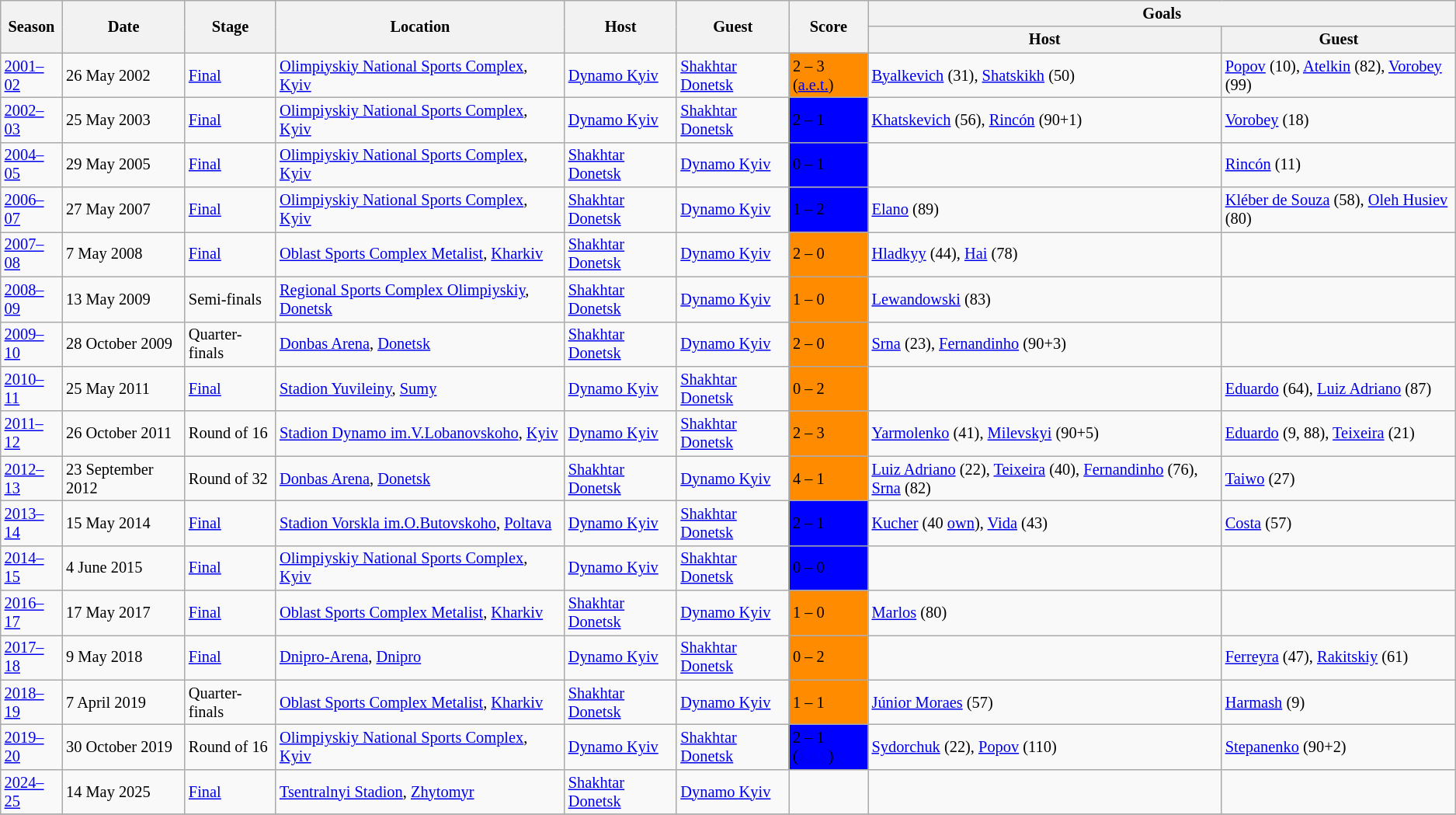<table class="wikitable collapsible autocollapse" style="text-align:left; font-size:85%">
<tr>
<th rowspan=2>Season</th>
<th rowspan=2>Date</th>
<th rowspan=2>Stage</th>
<th rowspan=2>Location</th>
<th rowspan=2>Host</th>
<th rowspan=2>Guest</th>
<th rowspan=2>Score</th>
<th colspan=2>Goals</th>
</tr>
<tr>
<th>Host</th>
<th>Guest</th>
</tr>
<tr>
<td><a href='#'>2001–02</a></td>
<td>26 May 2002</td>
<td><a href='#'>Final</a></td>
<td><a href='#'>Olimpiyskiy National Sports Complex</a>, <a href='#'>Kyiv</a></td>
<td><a href='#'>Dynamo Kyiv</a></td>
<td><a href='#'>Shakhtar Donetsk</a></td>
<td bgcolor=#ff8c00><span>2 – 3 (<a href='#'><span>a.e.t.</span></a>)</span></td>
<td><a href='#'>Byalkevich</a> (31), <a href='#'>Shatskikh</a> (50)</td>
<td><a href='#'>Popov</a> (10), <a href='#'>Atelkin</a> (82), <a href='#'>Vorobey</a> (99)</td>
</tr>
<tr>
<td><a href='#'>2002–03</a></td>
<td>25 May 2003</td>
<td><a href='#'>Final</a></td>
<td><a href='#'>Olimpiyskiy National Sports Complex</a>, <a href='#'>Kyiv</a></td>
<td><a href='#'>Dynamo Kyiv</a></td>
<td><a href='#'>Shakhtar Donetsk</a></td>
<td bgcolor=#0000ff><span>2 – 1</span></td>
<td><a href='#'>Khatskevich</a> (56), <a href='#'>Rincón</a> (90+1)</td>
<td><a href='#'>Vorobey</a> (18)</td>
</tr>
<tr>
<td><a href='#'>2004–05</a></td>
<td>29 May 2005</td>
<td><a href='#'>Final</a></td>
<td><a href='#'>Olimpiyskiy National Sports Complex</a>, <a href='#'>Kyiv</a></td>
<td><a href='#'>Shakhtar Donetsk</a></td>
<td><a href='#'>Dynamo Kyiv</a></td>
<td bgcolor=#0000ff><span>0 – 1</span></td>
<td></td>
<td><a href='#'>Rincón</a> (11)</td>
</tr>
<tr>
<td><a href='#'>2006–07</a></td>
<td>27 May 2007</td>
<td><a href='#'>Final</a></td>
<td><a href='#'>Olimpiyskiy National Sports Complex</a>, <a href='#'>Kyiv</a></td>
<td><a href='#'>Shakhtar Donetsk</a></td>
<td><a href='#'>Dynamo Kyiv</a></td>
<td bgcolor=#0000ff><span>1 – 2</span></td>
<td><a href='#'>Elano</a> (89)</td>
<td><a href='#'>Kléber de Souza</a> (58), <a href='#'>Oleh Husiev</a> (80)</td>
</tr>
<tr>
<td><a href='#'>2007–08</a></td>
<td>7 May 2008</td>
<td><a href='#'>Final</a></td>
<td><a href='#'>Oblast Sports Complex Metalist</a>, <a href='#'>Kharkiv</a></td>
<td><a href='#'>Shakhtar Donetsk</a></td>
<td><a href='#'>Dynamo Kyiv</a></td>
<td bgcolor=#ff8c00><span>2 – 0</span></td>
<td><a href='#'>Hladkyy</a> (44), <a href='#'>Hai</a> (78)</td>
<td></td>
</tr>
<tr>
<td><a href='#'>2008–09</a></td>
<td>13 May 2009</td>
<td>Semi-finals</td>
<td><a href='#'>Regional Sports Complex Olimpiyskiy</a>, <a href='#'>Donetsk</a></td>
<td><a href='#'>Shakhtar Donetsk</a></td>
<td><a href='#'>Dynamo Kyiv</a></td>
<td bgcolor=#ff8c00><span>1 – 0</span></td>
<td><a href='#'>Lewandowski</a> (83)</td>
<td></td>
</tr>
<tr>
<td><a href='#'>2009–10</a></td>
<td>28 October 2009</td>
<td>Quarter-finals</td>
<td><a href='#'>Donbas Arena</a>, <a href='#'>Donetsk</a></td>
<td><a href='#'>Shakhtar Donetsk</a></td>
<td><a href='#'>Dynamo Kyiv</a></td>
<td bgcolor=#ff8c00><span>2 – 0</span></td>
<td><a href='#'>Srna</a> (23), <a href='#'>Fernandinho</a> (90+3)</td>
<td></td>
</tr>
<tr>
<td><a href='#'>2010–11</a></td>
<td>25 May 2011</td>
<td><a href='#'>Final</a></td>
<td><a href='#'>Stadion Yuvileiny</a>, <a href='#'>Sumy</a></td>
<td><a href='#'>Dynamo Kyiv</a></td>
<td><a href='#'>Shakhtar Donetsk</a></td>
<td bgcolor=#ff8c00><span>0 – 2</span></td>
<td></td>
<td><a href='#'>Eduardo</a> (64), <a href='#'>Luiz Adriano</a> (87)</td>
</tr>
<tr>
<td><a href='#'>2011–12</a></td>
<td>26 October 2011</td>
<td>Round of 16</td>
<td><a href='#'>Stadion Dynamo im.V.Lobanovskoho</a>, <a href='#'>Kyiv</a></td>
<td><a href='#'>Dynamo Kyiv</a></td>
<td><a href='#'>Shakhtar Donetsk</a></td>
<td bgcolor=#ff8c00><span>2 – 3</span></td>
<td><a href='#'>Yarmolenko</a> (41), <a href='#'>Milevskyi</a> (90+5)</td>
<td><a href='#'>Eduardo</a> (9, 88), <a href='#'>Teixeira</a> (21)</td>
</tr>
<tr>
<td><a href='#'>2012–13</a></td>
<td>23 September 2012</td>
<td>Round of 32</td>
<td><a href='#'>Donbas Arena</a>, <a href='#'>Donetsk</a></td>
<td><a href='#'>Shakhtar Donetsk</a></td>
<td><a href='#'>Dynamo Kyiv</a></td>
<td bgcolor=#ff8c00><span>4 – 1</span></td>
<td><a href='#'>Luiz Adriano</a> (22), <a href='#'>Teixeira</a> (40), <a href='#'>Fernandinho</a> (76), <a href='#'>Srna</a> (82)</td>
<td><a href='#'>Taiwo</a> (27)</td>
</tr>
<tr>
<td><a href='#'>2013–14</a></td>
<td>15 May 2014</td>
<td><a href='#'>Final</a></td>
<td><a href='#'>Stadion Vorskla im.O.Butovskoho</a>, <a href='#'>Poltava</a></td>
<td><a href='#'>Dynamo Kyiv</a></td>
<td><a href='#'>Shakhtar Donetsk</a></td>
<td bgcolor=#0000ff><span>2 – 1</span></td>
<td><a href='#'>Kucher</a> (40 <a href='#'>own</a>), <a href='#'>Vida</a> (43)</td>
<td><a href='#'>Costa</a> (57)</td>
</tr>
<tr>
<td><a href='#'>2014–15</a></td>
<td>4 June 2015</td>
<td><a href='#'>Final</a></td>
<td><a href='#'>Olimpiyskiy National Sports Complex</a>, <a href='#'>Kyiv</a></td>
<td><a href='#'>Dynamo Kyiv</a></td>
<td><a href='#'>Shakhtar Donetsk</a></td>
<td bgcolor=#0000ff><span>0 – 0<br></span></td>
<td></td>
<td></td>
</tr>
<tr>
<td><a href='#'>2016–17</a></td>
<td>17 May 2017</td>
<td><a href='#'>Final</a></td>
<td><a href='#'>Oblast Sports Complex Metalist</a>, <a href='#'>Kharkiv</a></td>
<td><a href='#'>Shakhtar Donetsk</a></td>
<td><a href='#'>Dynamo Kyiv</a></td>
<td bgcolor=#ff8c00><span>1 – 0</span></td>
<td><a href='#'>Marlos</a> (80)</td>
<td></td>
</tr>
<tr>
<td><a href='#'>2017–18</a></td>
<td>9 May 2018</td>
<td><a href='#'>Final</a></td>
<td><a href='#'>Dnipro-Arena</a>, <a href='#'>Dnipro</a></td>
<td><a href='#'>Dynamo Kyiv</a></td>
<td><a href='#'>Shakhtar Donetsk</a></td>
<td bgcolor=#ff8c00><span>0 – 2</span></td>
<td></td>
<td><a href='#'>Ferreyra</a> (47), <a href='#'>Rakitskiy</a> (61)</td>
</tr>
<tr>
<td><a href='#'>2018–19</a></td>
<td>7 April 2019</td>
<td>Quarter-finals</td>
<td><a href='#'>Oblast Sports Complex Metalist</a>, <a href='#'>Kharkiv</a></td>
<td><a href='#'>Shakhtar Donetsk</a></td>
<td><a href='#'>Dynamo Kyiv</a></td>
<td bgcolor=#ff8c00><span>1 – 1<br></span></td>
<td><a href='#'>Júnior Moraes</a> (57)</td>
<td><a href='#'>Harmash</a> (9)</td>
</tr>
<tr>
<td><a href='#'>2019–20</a></td>
<td>30 October 2019</td>
<td>Round of 16</td>
<td><a href='#'>Olimpiyskiy National Sports Complex</a>, <a href='#'>Kyiv</a></td>
<td><a href='#'>Dynamo Kyiv</a></td>
<td><a href='#'>Shakhtar Donetsk</a></td>
<td bgcolor=#0000ff><span>2 – 1 (<a href='#'><span>a.e.t.</span></a>)</span></td>
<td><a href='#'>Sydorchuk</a> (22), <a href='#'>Popov</a> (110)</td>
<td><a href='#'>Stepanenko</a> (90+2)</td>
</tr>
<tr>
<td><a href='#'>2024–25</a></td>
<td>14 May 2025</td>
<td><a href='#'>Final</a></td>
<td><a href='#'>Tsentralnyi Stadion</a>, <a href='#'>Zhytomyr</a></td>
<td><a href='#'>Shakhtar Donetsk</a></td>
<td><a href='#'>Dynamo Kyiv</a></td>
<td bgcolor=></td>
<td></td>
<td></td>
</tr>
<tr>
</tr>
</table>
